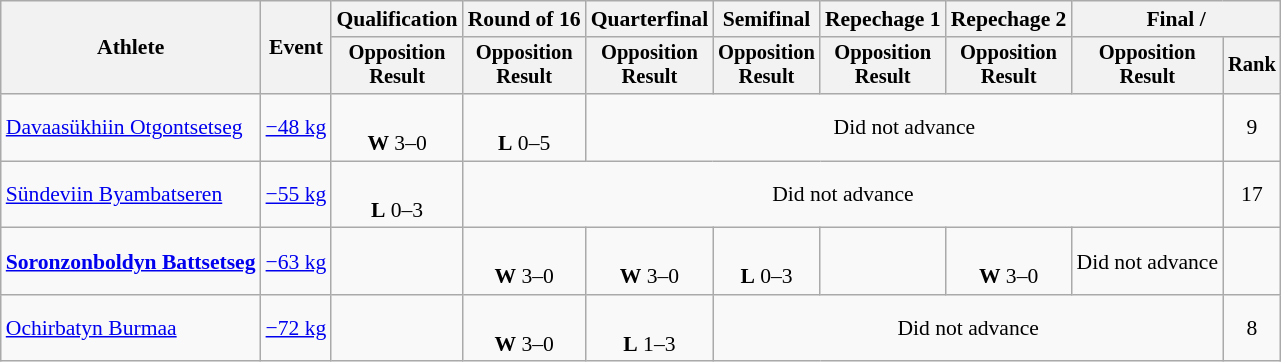<table class="wikitable" style="font-size:90%">
<tr>
<th rowspan="2">Athlete</th>
<th rowspan="2">Event</th>
<th>Qualification</th>
<th>Round of 16</th>
<th>Quarterfinal</th>
<th>Semifinal</th>
<th>Repechage 1</th>
<th>Repechage 2</th>
<th colspan=2>Final / </th>
</tr>
<tr style="font-size: 95%">
<th>Opposition<br>Result</th>
<th>Opposition<br>Result</th>
<th>Opposition<br>Result</th>
<th>Opposition<br>Result</th>
<th>Opposition<br>Result</th>
<th>Opposition<br>Result</th>
<th>Opposition<br>Result</th>
<th>Rank</th>
</tr>
<tr align=center>
<td align=left><a href='#'>Davaasükhiin Otgontsetseg</a></td>
<td align=left><a href='#'>−48 kg</a></td>
<td><br><strong>W</strong> 3–0 <sup></sup></td>
<td><br><strong>L</strong> 0–5 <sup></sup></td>
<td colspan=5>Did not advance</td>
<td>9</td>
</tr>
<tr align=center>
<td align=left><a href='#'>Sündeviin Byambatseren</a></td>
<td align=left><a href='#'>−55 kg</a></td>
<td><br><strong>L</strong> 0–3 <sup></sup></td>
<td colspan=6>Did not advance</td>
<td>17</td>
</tr>
<tr align=center>
<td align=left><strong><a href='#'>Soronzonboldyn Battsetseg</a></strong></td>
<td align=left><a href='#'>−63 kg</a></td>
<td></td>
<td><br><strong>W</strong> 3–0 <sup></sup></td>
<td><br><strong>W</strong> 3–0 <sup></sup></td>
<td><br><strong>L</strong> 0–3 <sup></sup></td>
<td></td>
<td><br><strong>W</strong> 3–0 <sup></sup></td>
<td>Did not advance</td>
<td></td>
</tr>
<tr align=center>
<td align=left><a href='#'>Ochirbatyn Burmaa</a></td>
<td align=left><a href='#'>−72 kg</a></td>
<td></td>
<td><br><strong>W</strong> 3–0 <sup></sup></td>
<td><br><strong>L</strong> 1–3 <sup></sup></td>
<td colspan=4>Did not advance</td>
<td>8</td>
</tr>
</table>
